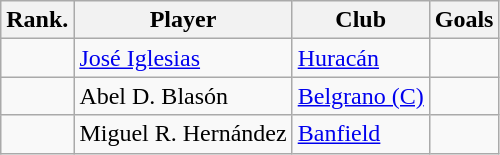<table class= "wikitable">
<tr>
<th>Rank.</th>
<th>Player</th>
<th>Club</th>
<th>Goals</th>
</tr>
<tr>
<td></td>
<td> <a href='#'>José Iglesias</a></td>
<td><a href='#'>Huracán</a></td>
<td></td>
</tr>
<tr>
<td></td>
<td> Abel D. Blasón</td>
<td><a href='#'>Belgrano (C)</a></td>
<td></td>
</tr>
<tr>
<td></td>
<td> Miguel R. Hernández</td>
<td><a href='#'>Banfield</a></td>
<td></td>
</tr>
</table>
